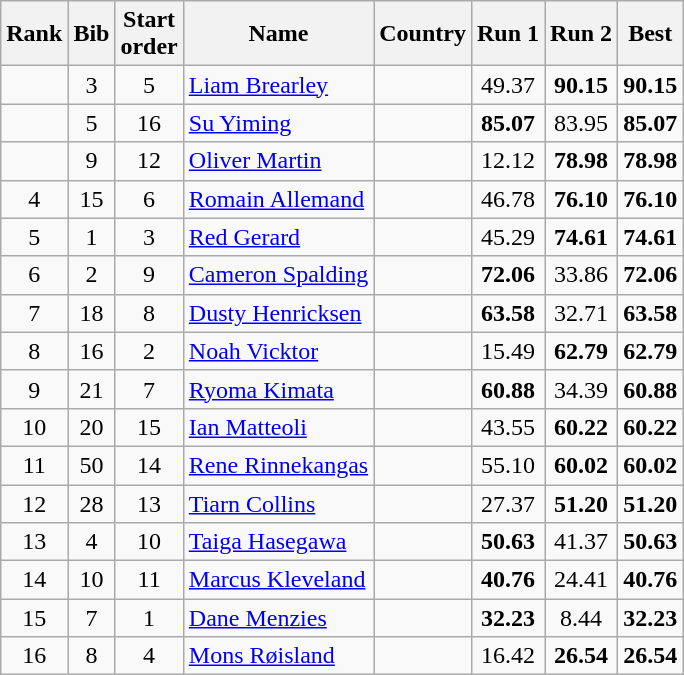<table class="wikitable sortable" style="text-align:center">
<tr>
<th>Rank</th>
<th>Bib</th>
<th>Start<br>order</th>
<th>Name</th>
<th>Country</th>
<th>Run 1</th>
<th>Run 2</th>
<th>Best</th>
</tr>
<tr>
<td></td>
<td>3</td>
<td>5</td>
<td align=left><a href='#'>Liam Brearley</a></td>
<td align=left></td>
<td>49.37</td>
<td><strong>90.15</strong></td>
<td><strong>90.15</strong></td>
</tr>
<tr>
<td></td>
<td>5</td>
<td>16</td>
<td align=left><a href='#'>Su Yiming</a></td>
<td align=left></td>
<td><strong>85.07</strong></td>
<td>83.95</td>
<td><strong>85.07</strong></td>
</tr>
<tr>
<td></td>
<td>9</td>
<td>12</td>
<td align=left><a href='#'>Oliver Martin</a></td>
<td align=left></td>
<td>12.12</td>
<td><strong>78.98</strong></td>
<td><strong>78.98</strong></td>
</tr>
<tr>
<td>4</td>
<td>15</td>
<td>6</td>
<td align=left><a href='#'>Romain Allemand</a></td>
<td align=left></td>
<td>46.78</td>
<td><strong>76.10</strong></td>
<td><strong>76.10</strong></td>
</tr>
<tr>
<td>5</td>
<td>1</td>
<td>3</td>
<td align=left><a href='#'>Red Gerard</a></td>
<td align=left></td>
<td>45.29</td>
<td><strong>74.61</strong></td>
<td><strong>74.61</strong></td>
</tr>
<tr>
<td>6</td>
<td>2</td>
<td>9</td>
<td align=left><a href='#'>Cameron Spalding</a></td>
<td align=left></td>
<td><strong>72.06</strong></td>
<td>33.86</td>
<td><strong>72.06</strong></td>
</tr>
<tr>
<td>7</td>
<td>18</td>
<td>8</td>
<td align=left><a href='#'>Dusty Henricksen</a></td>
<td align=left></td>
<td><strong>63.58</strong></td>
<td>32.71</td>
<td><strong>63.58</strong></td>
</tr>
<tr>
<td>8</td>
<td>16</td>
<td>2</td>
<td align=left><a href='#'>Noah Vicktor</a></td>
<td align=left></td>
<td>15.49</td>
<td><strong>62.79</strong></td>
<td><strong>62.79</strong></td>
</tr>
<tr>
<td>9</td>
<td>21</td>
<td>7</td>
<td align=left><a href='#'>Ryoma Kimata</a></td>
<td align=left></td>
<td><strong>60.88</strong></td>
<td>34.39</td>
<td><strong>60.88</strong></td>
</tr>
<tr>
<td>10</td>
<td>20</td>
<td>15</td>
<td align=left><a href='#'>Ian Matteoli</a></td>
<td align=left></td>
<td>43.55</td>
<td><strong>60.22</strong></td>
<td><strong>60.22</strong></td>
</tr>
<tr>
<td>11</td>
<td>50</td>
<td>14</td>
<td align=left><a href='#'>Rene Rinnekangas</a></td>
<td align=left></td>
<td>55.10</td>
<td><strong>60.02</strong></td>
<td><strong>60.02</strong></td>
</tr>
<tr>
<td>12</td>
<td>28</td>
<td>13</td>
<td align=left><a href='#'>Tiarn Collins</a></td>
<td align=left></td>
<td>27.37</td>
<td><strong>51.20</strong></td>
<td><strong>51.20</strong></td>
</tr>
<tr>
<td>13</td>
<td>4</td>
<td>10</td>
<td align=left><a href='#'>Taiga Hasegawa</a></td>
<td align=left></td>
<td><strong>50.63</strong></td>
<td>41.37</td>
<td><strong>50.63</strong></td>
</tr>
<tr>
<td>14</td>
<td>10</td>
<td>11</td>
<td align=left><a href='#'>Marcus Kleveland</a></td>
<td align=left></td>
<td><strong>40.76</strong></td>
<td>24.41</td>
<td><strong>40.76</strong></td>
</tr>
<tr>
<td>15</td>
<td>7</td>
<td>1</td>
<td align=left><a href='#'>Dane Menzies</a></td>
<td align=left></td>
<td><strong>32.23</strong></td>
<td>8.44</td>
<td><strong>32.23</strong></td>
</tr>
<tr>
<td>16</td>
<td>8</td>
<td>4</td>
<td align=left><a href='#'>Mons Røisland</a></td>
<td align=left></td>
<td>16.42</td>
<td><strong>26.54</strong></td>
<td><strong>26.54</strong></td>
</tr>
</table>
